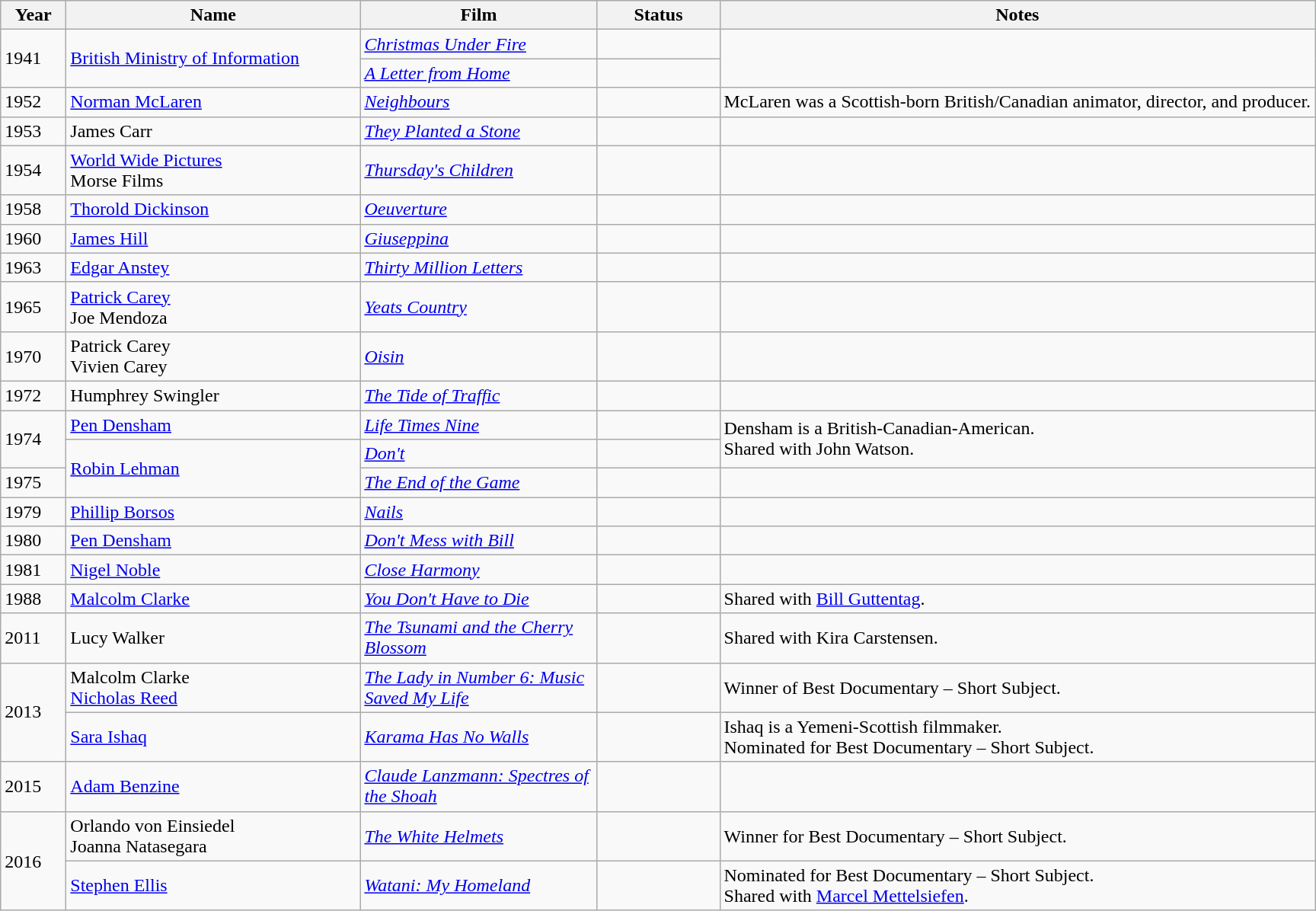<table class="wikitable">
<tr style="background:#ebf5ff;">
<th style="width:050px;">Year</th>
<th style="width:250px;">Name</th>
<th style="width:200px;">Film</th>
<th style="width:100px;">Status</th>
<th>Notes</th>
</tr>
<tr>
<td rowspan="2">1941</td>
<td rowspan="2"><a href='#'>British Ministry of Information</a></td>
<td><em><a href='#'>Christmas Under Fire</a></em></td>
<td></td>
<td rowspan="2"></td>
</tr>
<tr>
<td><em><a href='#'>A Letter from Home</a></em></td>
<td></td>
</tr>
<tr>
<td>1952</td>
<td><a href='#'>Norman McLaren</a></td>
<td><a href='#'><em>Neighbours</em></a></td>
<td></td>
<td>McLaren was a Scottish-born British/Canadian animator, director, and producer.</td>
</tr>
<tr>
<td>1953</td>
<td>James Carr</td>
<td><em><a href='#'>They Planted a Stone</a></em></td>
<td></td>
<td></td>
</tr>
<tr>
<td>1954</td>
<td><a href='#'>World Wide Pictures</a><br>Morse Films</td>
<td><em><a href='#'>Thursday's Children</a></em></td>
<td></td>
<td></td>
</tr>
<tr>
<td>1958</td>
<td><a href='#'>Thorold Dickinson</a></td>
<td><a href='#'><em>Oeuverture</em></a></td>
<td></td>
<td></td>
</tr>
<tr>
<td>1960</td>
<td><a href='#'>James Hill</a></td>
<td><em><a href='#'>Giuseppina</a></em></td>
<td></td>
<td></td>
</tr>
<tr>
<td>1963</td>
<td><a href='#'>Edgar Anstey</a></td>
<td><em><a href='#'>Thirty Million Letters</a></em></td>
<td></td>
<td></td>
</tr>
<tr>
<td>1965</td>
<td><a href='#'>Patrick Carey</a><br>Joe Mendoza</td>
<td><em><a href='#'>Yeats Country</a></em></td>
<td></td>
<td></td>
</tr>
<tr>
<td>1970</td>
<td>Patrick Carey<br>Vivien Carey</td>
<td><a href='#'><em>Oisin</em></a></td>
<td></td>
<td></td>
</tr>
<tr>
<td>1972</td>
<td>Humphrey Swingler</td>
<td><em><a href='#'>The Tide of Traffic</a></em></td>
<td></td>
<td></td>
</tr>
<tr>
<td rowspan=2>1974</td>
<td><a href='#'>Pen Densham</a></td>
<td><em><a href='#'>Life Times Nine</a></em></td>
<td></td>
<td rowspan="2">Densham is a British-Canadian-American.<br>Shared with John Watson.</td>
</tr>
<tr>
<td rowspan=2><a href='#'>Robin Lehman</a></td>
<td><em><a href='#'>Don't</a></em></td>
<td></td>
</tr>
<tr>
<td>1975</td>
<td><em><a href='#'>The End of the Game</a></em></td>
<td></td>
<td></td>
</tr>
<tr>
<td>1979</td>
<td><a href='#'>Phillip Borsos</a></td>
<td><a href='#'><em>Nails</em></a></td>
<td></td>
<td></td>
</tr>
<tr>
<td>1980</td>
<td><a href='#'>Pen Densham</a></td>
<td><a href='#'><em>Don't Mess with Bill</em></a></td>
<td></td>
<td></td>
</tr>
<tr>
<td>1981</td>
<td><a href='#'>Nigel Noble</a></td>
<td><em><a href='#'>Close Harmony</a></em></td>
<td></td>
<td></td>
</tr>
<tr>
<td>1988</td>
<td><a href='#'>Malcolm Clarke</a></td>
<td><em><a href='#'>You Don't Have to Die</a></em></td>
<td></td>
<td>Shared with <a href='#'>Bill Guttentag</a>.</td>
</tr>
<tr>
<td>2011</td>
<td>Lucy Walker</td>
<td><em><a href='#'>The Tsunami and the Cherry Blossom</a></em></td>
<td></td>
<td>Shared with Kira Carstensen.</td>
</tr>
<tr>
<td rowspan="2">2013</td>
<td>Malcolm Clarke<br><a href='#'>Nicholas Reed</a></td>
<td><em><a href='#'>The Lady in Number 6: Music Saved My Life</a></em></td>
<td></td>
<td>Winner of Best Documentary – Short Subject.</td>
</tr>
<tr>
<td><a href='#'>Sara Ishaq</a></td>
<td><em><a href='#'>Karama Has No Walls</a></em></td>
<td></td>
<td>Ishaq is a Yemeni-Scottish filmmaker.<br>Nominated for Best Documentary – Short Subject.</td>
</tr>
<tr>
<td>2015</td>
<td><a href='#'>Adam Benzine</a></td>
<td><em><a href='#'>Claude Lanzmann: Spectres of the Shoah</a></em></td>
<td></td>
<td></td>
</tr>
<tr>
<td rowspan="2">2016</td>
<td>Orlando von Einsiedel<br>Joanna Natasegara</td>
<td><a href='#'><em>The White Helmets</em></a></td>
<td></td>
<td>Winner for Best Documentary – Short Subject.</td>
</tr>
<tr>
<td><a href='#'>Stephen Ellis</a></td>
<td><em><a href='#'>Watani: My Homeland</a></em></td>
<td></td>
<td>Nominated for Best Documentary – Short Subject.<br>Shared with <a href='#'>Marcel Mettelsiefen</a>.</td>
</tr>
</table>
